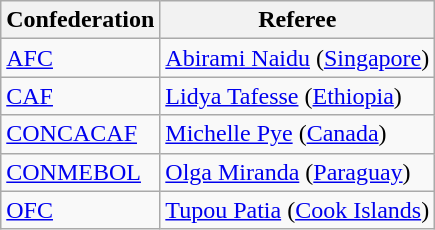<table class="wikitable">
<tr>
<th>Confederation</th>
<th>Referee</th>
</tr>
<tr>
<td><a href='#'>AFC</a></td>
<td><a href='#'>Abirami Naidu</a> (<a href='#'>Singapore</a>)</td>
</tr>
<tr>
<td><a href='#'>CAF</a></td>
<td><a href='#'>Lidya Tafesse</a> (<a href='#'>Ethiopia</a>)</td>
</tr>
<tr>
<td><a href='#'>CONCACAF</a></td>
<td><a href='#'>Michelle Pye</a> (<a href='#'>Canada</a>)</td>
</tr>
<tr>
<td><a href='#'>CONMEBOL</a></td>
<td><a href='#'>Olga Miranda</a> (<a href='#'>Paraguay</a>)</td>
</tr>
<tr>
<td><a href='#'>OFC</a></td>
<td><a href='#'>Tupou Patia</a> (<a href='#'>Cook Islands</a>)</td>
</tr>
</table>
